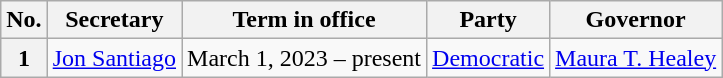<table class="wikitable">
<tr>
<th><strong>No.</strong></th>
<th>Secretary</th>
<th>Term in office</th>
<th>Party</th>
<th>Governor</th>
</tr>
<tr>
<th><strong>1</strong></th>
<td><a href='#'>Jon Santiago</a></td>
<td>March 1, 2023 – present</td>
<td><a href='#'>Democratic</a></td>
<td><a href='#'>Maura T. Healey</a></td>
</tr>
</table>
